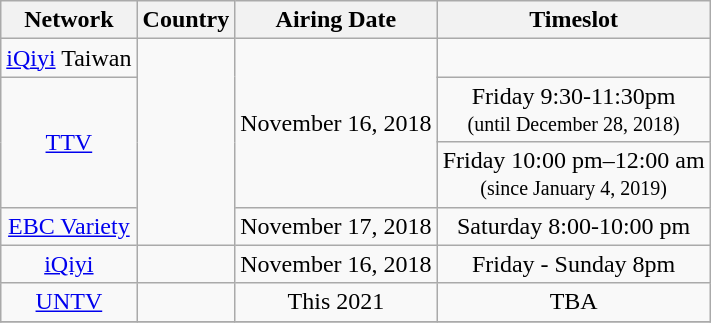<table class="wikitable" style="text-align:center;">
<tr>
<th>Network</th>
<th>Country</th>
<th>Airing Date</th>
<th>Timeslot</th>
</tr>
<tr>
<td><a href='#'>iQiyi</a> Taiwan</td>
<td rowspan=4></td>
<td rowspan=3>November 16, 2018</td>
<td></td>
</tr>
<tr>
<td rowspan=2><a href='#'>TTV</a></td>
<td>Friday 9:30-11:30pm<br><small>(until December 28, 2018)</small></td>
</tr>
<tr>
<td>Friday 10:00 pm–12:00 am<br><small>(since January 4, 2019)</small></td>
</tr>
<tr>
<td><a href='#'>EBC Variety</a></td>
<td>November 17, 2018</td>
<td>Saturday 8:00-10:00 pm</td>
</tr>
<tr>
<td><a href='#'>iQiyi</a></td>
<td></td>
<td>November 16, 2018</td>
<td>Friday - Sunday 8pm</td>
</tr>
<tr>
<td><a href='#'>UNTV</a></td>
<td></td>
<td>This 2021</td>
<td>TBA</td>
</tr>
<tr>
</tr>
</table>
